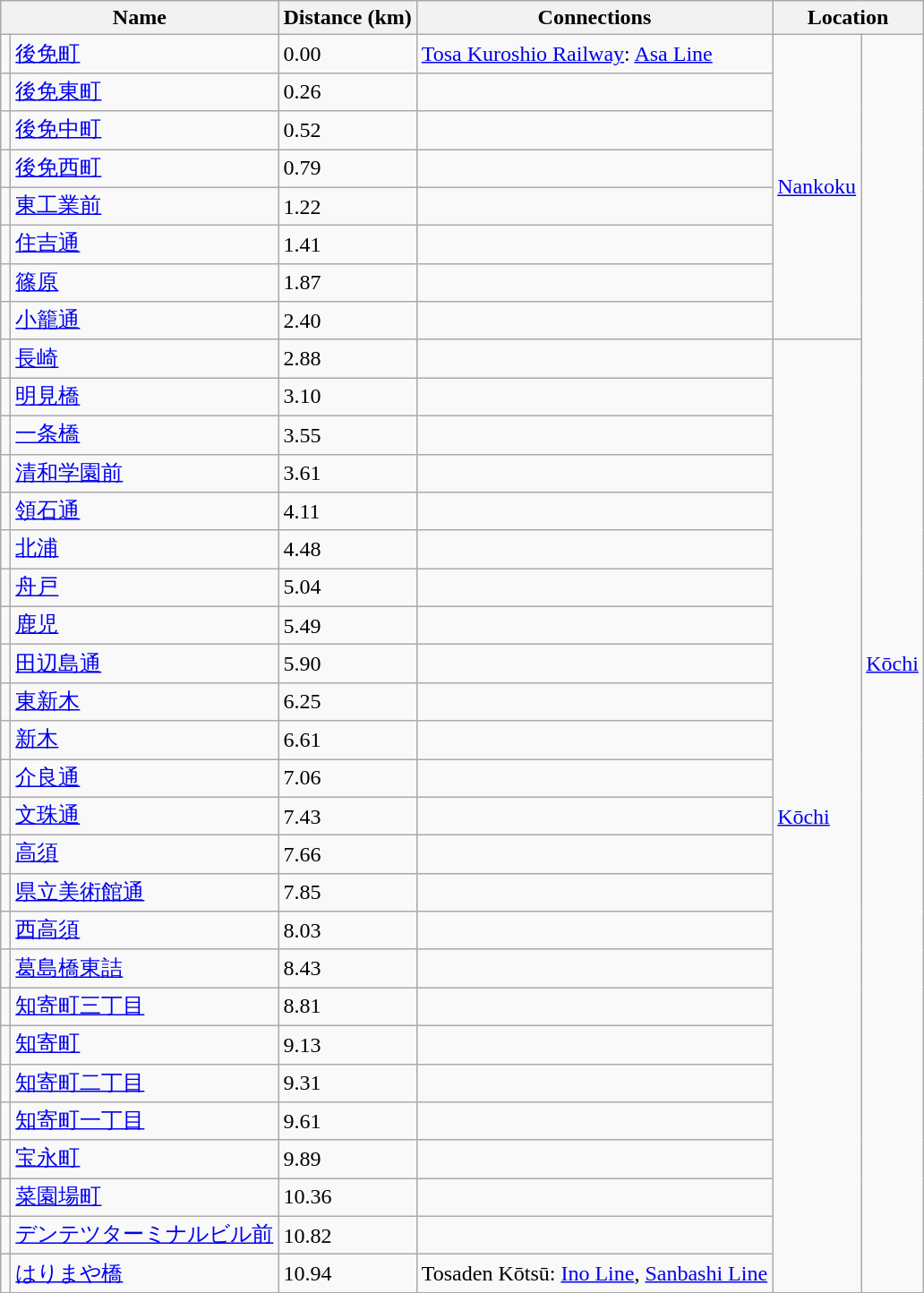<table class="wikitable">
<tr>
<th colspan=2>Name</th>
<th>Distance (km)</th>
<th>Connections</th>
<th colspan=2>Location</th>
</tr>
<tr>
<td></td>
<td><a href='#'>後免町</a></td>
<td>0.00</td>
<td><a href='#'>Tosa Kuroshio Railway</a>: <a href='#'>Asa Line</a></td>
<td rowspan=8><a href='#'>Nankoku</a></td>
<td rowspan=33><a href='#'>Kōchi</a></td>
</tr>
<tr>
<td></td>
<td><a href='#'>後免東町</a></td>
<td>0.26</td>
<td> </td>
</tr>
<tr>
<td></td>
<td><a href='#'>後免中町</a></td>
<td>0.52</td>
<td> </td>
</tr>
<tr>
<td></td>
<td><a href='#'>後免西町</a></td>
<td>0.79</td>
<td> </td>
</tr>
<tr>
<td></td>
<td><a href='#'>東工業前</a></td>
<td>1.22</td>
<td> </td>
</tr>
<tr>
<td></td>
<td><a href='#'>住吉通</a></td>
<td>1.41</td>
<td> </td>
</tr>
<tr>
<td></td>
<td><a href='#'>篠原</a></td>
<td>1.87</td>
<td> </td>
</tr>
<tr>
<td></td>
<td><a href='#'>小籠通</a></td>
<td>2.40</td>
<td> </td>
</tr>
<tr>
<td></td>
<td><a href='#'>長崎</a></td>
<td>2.88</td>
<td> </td>
<td rowspan=25><a href='#'>Kōchi</a></td>
</tr>
<tr>
<td></td>
<td><a href='#'>明見橋</a></td>
<td>3.10</td>
<td> </td>
</tr>
<tr>
<td></td>
<td><a href='#'>一条橋</a></td>
<td>3.55</td>
<td> </td>
</tr>
<tr>
<td></td>
<td><a href='#'>清和学園前</a></td>
<td>3.61</td>
<td> </td>
</tr>
<tr>
<td></td>
<td><a href='#'>領石通</a></td>
<td>4.11</td>
<td> </td>
</tr>
<tr>
<td></td>
<td><a href='#'>北浦</a></td>
<td>4.48</td>
<td> </td>
</tr>
<tr>
<td></td>
<td><a href='#'>舟戸</a></td>
<td>5.04</td>
<td> </td>
</tr>
<tr>
<td></td>
<td><a href='#'>鹿児</a></td>
<td>5.49</td>
<td> </td>
</tr>
<tr>
<td></td>
<td><a href='#'>田辺島通</a></td>
<td>5.90</td>
<td> </td>
</tr>
<tr>
<td></td>
<td><a href='#'>東新木</a></td>
<td>6.25</td>
<td> </td>
</tr>
<tr>
<td></td>
<td><a href='#'>新木</a></td>
<td>6.61</td>
<td> </td>
</tr>
<tr>
<td></td>
<td><a href='#'>介良通</a></td>
<td>7.06</td>
<td> </td>
</tr>
<tr>
<td></td>
<td><a href='#'>文珠通</a></td>
<td>7.43</td>
<td> </td>
</tr>
<tr>
<td></td>
<td><a href='#'>高須</a></td>
<td>7.66</td>
<td> </td>
</tr>
<tr>
<td></td>
<td><a href='#'>県立美術館通</a></td>
<td>7.85</td>
<td> </td>
</tr>
<tr>
<td></td>
<td><a href='#'>西高須</a></td>
<td>8.03</td>
<td> </td>
</tr>
<tr>
<td></td>
<td><a href='#'>葛島橋東詰</a></td>
<td>8.43</td>
<td> </td>
</tr>
<tr>
<td></td>
<td><a href='#'>知寄町三丁目</a></td>
<td>8.81</td>
<td> </td>
</tr>
<tr>
<td></td>
<td><a href='#'>知寄町</a></td>
<td>9.13</td>
<td> </td>
</tr>
<tr>
<td></td>
<td><a href='#'>知寄町二丁目</a></td>
<td>9.31</td>
<td> </td>
</tr>
<tr>
<td></td>
<td><a href='#'>知寄町一丁目</a></td>
<td>9.61</td>
<td> </td>
</tr>
<tr>
<td></td>
<td><a href='#'>宝永町</a></td>
<td>9.89</td>
<td> </td>
</tr>
<tr>
<td></td>
<td><a href='#'>菜園場町</a></td>
<td>10.36</td>
<td> </td>
</tr>
<tr>
<td></td>
<td><a href='#'>デンテツターミナルビル前</a></td>
<td>10.82</td>
<td> </td>
</tr>
<tr>
<td></td>
<td><a href='#'>はりまや橋</a></td>
<td>10.94</td>
<td>Tosaden Kōtsū: <a href='#'>Ino Line</a>, <a href='#'>Sanbashi Line</a></td>
</tr>
</table>
